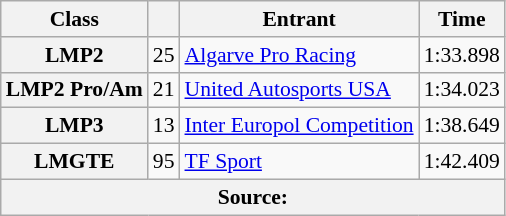<table class="wikitable" style="font-size:90%;">
<tr>
<th>Class</th>
<th></th>
<th>Entrant</th>
<th>Time</th>
</tr>
<tr>
<th>LMP2</th>
<td align="center">25</td>
<td> <a href='#'>Algarve Pro Racing</a></td>
<td>1:33.898</td>
</tr>
<tr>
<th>LMP2 Pro/Am</th>
<td align="center">21</td>
<td> <a href='#'>United Autosports USA</a></td>
<td>1:34.023</td>
</tr>
<tr>
<th>LMP3</th>
<td align="center">13</td>
<td> <a href='#'>Inter Europol Competition</a></td>
<td>1:38.649</td>
</tr>
<tr>
<th>LMGTE</th>
<td align="center">95</td>
<td> <a href='#'>TF Sport</a></td>
<td>1:42.409</td>
</tr>
<tr>
<th colspan="4">Source:</th>
</tr>
</table>
